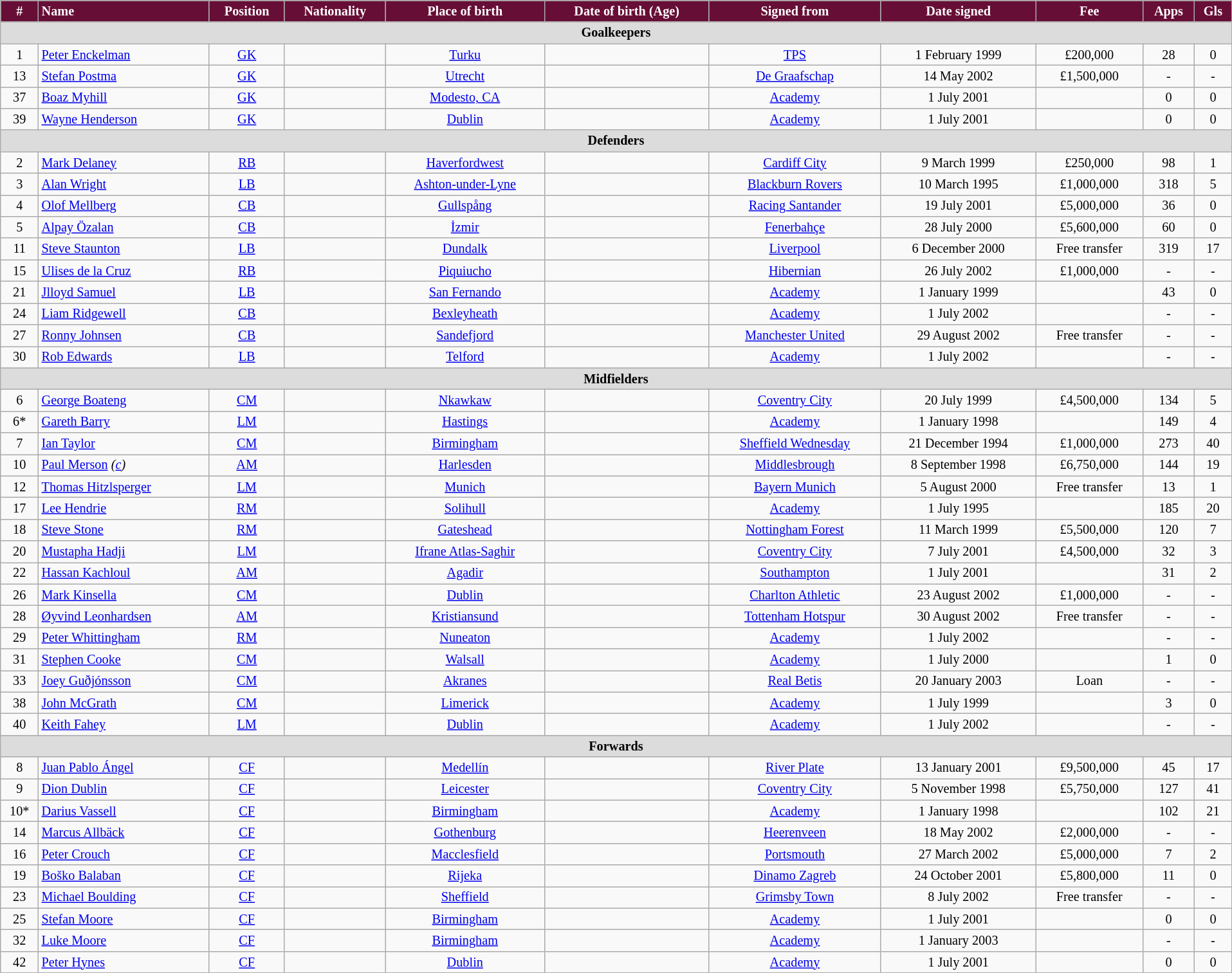<table class="wikitable" style="text-align:center; font-size:84.5%; width:101%;">
<tr>
<th style="background:#670E36; color:#FFFFFF; text-align:center;">#</th>
<th style="background:#670E36; color:#FFFFFF; text-align:left;">Name</th>
<th style="background:#670E36; color:#FFFFFF; text-align:center;">Position</th>
<th style="background:#670E36; color:#FFFFFF; text-align:center;">Nationality</th>
<th style="background:#670E36; color:#FFFFFF; text-align:center;">Place of birth</th>
<th style="background:#670E36; color:#FFFFFF; text-align:center;">Date of birth (Age)</th>
<th style="background:#670E36; color:#FFFFFF; text-align:center;">Signed from</th>
<th style="background:#670E36; color:#FFFFFF; text-align:center;">Date signed</th>
<th style="background:#670E36; color:#FFFFFF; text-align:center;">Fee</th>
<th style="background:#670E36; color:#FFFFFF; text-align:center;">Apps</th>
<th style="background:#670E36; color:#FFFFFF; text-align:center;">Gls</th>
</tr>
<tr>
<th colspan="11" style="background:#dcdcdc; tepxt-align:center;">Goalkeepers</th>
</tr>
<tr>
<td>1</td>
<td style="text-align:left;"><a href='#'>Peter Enckelman</a></td>
<td><a href='#'>GK</a></td>
<td></td>
<td><a href='#'>Turku</a></td>
<td></td>
<td> <a href='#'>TPS</a></td>
<td>1 February 1999</td>
<td>£200,000</td>
<td>28</td>
<td>0</td>
</tr>
<tr>
<td>13</td>
<td style="text-align:left;"><a href='#'>Stefan Postma</a></td>
<td><a href='#'>GK</a></td>
<td></td>
<td><a href='#'>Utrecht</a></td>
<td></td>
<td> <a href='#'>De Graafschap</a></td>
<td>14 May 2002</td>
<td>£1,500,000</td>
<td>-</td>
<td>-</td>
</tr>
<tr>
<td>37</td>
<td style="text-align:left;"><a href='#'>Boaz Myhill</a></td>
<td><a href='#'>GK</a></td>
<td></td>
<td> <a href='#'>Modesto, CA</a></td>
<td></td>
<td><a href='#'>Academy</a></td>
<td>1 July 2001</td>
<td></td>
<td>0</td>
<td>0</td>
</tr>
<tr>
<td>39</td>
<td style="text-align:left;"><a href='#'>Wayne Henderson</a></td>
<td><a href='#'>GK</a></td>
<td></td>
<td><a href='#'>Dublin</a></td>
<td></td>
<td><a href='#'>Academy</a></td>
<td>1 July 2001</td>
<td></td>
<td>0</td>
<td>0</td>
</tr>
<tr>
<th colspan="11" style="background:#dcdcdc; tepxt-align:center;">Defenders</th>
</tr>
<tr>
<td>2</td>
<td style="text-align:left;"><a href='#'>Mark Delaney</a></td>
<td><a href='#'>RB</a></td>
<td></td>
<td><a href='#'>Haverfordwest</a></td>
<td></td>
<td> <a href='#'>Cardiff City</a></td>
<td>9 March 1999</td>
<td>£250,000</td>
<td>98</td>
<td>1</td>
</tr>
<tr>
<td>3</td>
<td style="text-align:left;"><a href='#'>Alan Wright</a></td>
<td><a href='#'>LB</a></td>
<td></td>
<td><a href='#'>Ashton-under-Lyne</a></td>
<td></td>
<td><a href='#'>Blackburn Rovers</a></td>
<td>10 March 1995</td>
<td>£1,000,000</td>
<td>318</td>
<td>5</td>
</tr>
<tr>
<td>4</td>
<td style="text-align:left;"><a href='#'>Olof Mellberg</a></td>
<td><a href='#'>CB</a></td>
<td></td>
<td><a href='#'>Gullspång</a></td>
<td></td>
<td> <a href='#'>Racing Santander</a></td>
<td>19 July 2001</td>
<td>£5,000,000</td>
<td>36</td>
<td>0</td>
</tr>
<tr>
<td>5</td>
<td style="text-align:left;"><a href='#'>Alpay Özalan</a></td>
<td><a href='#'>CB</a></td>
<td></td>
<td><a href='#'>İzmir</a></td>
<td></td>
<td> <a href='#'>Fenerbahçe</a></td>
<td>28 July 2000</td>
<td>£5,600,000</td>
<td>60</td>
<td>0</td>
</tr>
<tr>
<td>11</td>
<td style="text-align:left;"><a href='#'>Steve Staunton</a></td>
<td><a href='#'>LB</a></td>
<td></td>
<td><a href='#'>Dundalk</a></td>
<td></td>
<td><a href='#'>Liverpool</a></td>
<td>6 December 2000</td>
<td>Free transfer</td>
<td>319</td>
<td>17</td>
</tr>
<tr>
<td>15</td>
<td style="text-align:left;"><a href='#'>Ulises de la Cruz</a></td>
<td><a href='#'>RB</a></td>
<td></td>
<td><a href='#'>Piquiucho</a></td>
<td></td>
<td> <a href='#'>Hibernian</a></td>
<td>26 July 2002</td>
<td>£1,000,000</td>
<td>-</td>
<td>-</td>
</tr>
<tr>
<td>21</td>
<td style="text-align:left;"><a href='#'>Jlloyd Samuel</a></td>
<td><a href='#'>LB</a></td>
<td></td>
<td><a href='#'>San Fernando</a></td>
<td></td>
<td><a href='#'>Academy</a></td>
<td>1 January 1999</td>
<td></td>
<td>43</td>
<td>0</td>
</tr>
<tr>
<td>24</td>
<td style="text-align:left;"><a href='#'>Liam Ridgewell</a></td>
<td><a href='#'>CB</a></td>
<td></td>
<td><a href='#'>Bexleyheath</a></td>
<td></td>
<td><a href='#'>Academy</a></td>
<td>1 July 2002</td>
<td></td>
<td>-</td>
<td>-</td>
</tr>
<tr>
<td>27</td>
<td style="text-align:left;"><a href='#'>Ronny Johnsen</a></td>
<td><a href='#'>CB</a></td>
<td></td>
<td><a href='#'>Sandefjord</a></td>
<td></td>
<td><a href='#'>Manchester United</a></td>
<td>29 August 2002</td>
<td>Free transfer</td>
<td>-</td>
<td>-</td>
</tr>
<tr>
<td>30</td>
<td style="text-align:left;"><a href='#'>Rob Edwards</a></td>
<td><a href='#'>LB</a></td>
<td></td>
<td> <a href='#'>Telford</a></td>
<td></td>
<td><a href='#'>Academy</a></td>
<td>1 July 2002</td>
<td></td>
<td>-</td>
<td>-</td>
</tr>
<tr>
<th colspan="11" style="background:#dcdcdc; tepxt-align:center;">Midfielders</th>
</tr>
<tr>
<td>6</td>
<td style="text-align:left;"><a href='#'>George Boateng</a></td>
<td><a href='#'>CM</a></td>
<td></td>
<td> <a href='#'>Nkawkaw</a></td>
<td></td>
<td><a href='#'>Coventry City</a></td>
<td>20 July 1999</td>
<td>£4,500,000</td>
<td>134</td>
<td>5</td>
</tr>
<tr>
<td>6*</td>
<td style="text-align:left;"><a href='#'>Gareth Barry</a></td>
<td><a href='#'>LM</a></td>
<td></td>
<td><a href='#'>Hastings</a></td>
<td></td>
<td><a href='#'>Academy</a></td>
<td>1 January 1998</td>
<td></td>
<td>149</td>
<td>4</td>
</tr>
<tr>
<td>7</td>
<td style="text-align:left;"><a href='#'>Ian Taylor</a></td>
<td><a href='#'>CM</a></td>
<td></td>
<td><a href='#'>Birmingham</a></td>
<td></td>
<td><a href='#'>Sheffield Wednesday</a></td>
<td>21 December 1994</td>
<td>£1,000,000</td>
<td>273</td>
<td>40</td>
</tr>
<tr>
<td>10</td>
<td style="text-align:left;"><a href='#'>Paul Merson</a> <em>(<a href='#'>c</a>)</em></td>
<td><a href='#'>AM</a></td>
<td></td>
<td><a href='#'>Harlesden</a></td>
<td></td>
<td><a href='#'>Middlesbrough</a></td>
<td>8 September 1998</td>
<td>£6,750,000</td>
<td>144</td>
<td>19</td>
</tr>
<tr>
<td>12</td>
<td style="text-align:left;"><a href='#'>Thomas Hitzlsperger</a></td>
<td><a href='#'>LM</a></td>
<td></td>
<td><a href='#'>Munich</a></td>
<td></td>
<td> <a href='#'>Bayern Munich</a></td>
<td>5 August 2000</td>
<td>Free transfer</td>
<td>13</td>
<td>1</td>
</tr>
<tr>
<td>17</td>
<td style="text-align:left;"><a href='#'>Lee Hendrie</a></td>
<td><a href='#'>RM</a></td>
<td></td>
<td><a href='#'>Solihull</a></td>
<td></td>
<td><a href='#'>Academy</a></td>
<td>1 July 1995</td>
<td></td>
<td>185</td>
<td>20</td>
</tr>
<tr>
<td>18</td>
<td style="text-align:left;"><a href='#'>Steve Stone</a></td>
<td><a href='#'>RM</a></td>
<td></td>
<td><a href='#'>Gateshead</a></td>
<td></td>
<td><a href='#'>Nottingham Forest</a></td>
<td>11 March 1999</td>
<td>£5,500,000</td>
<td>120</td>
<td>7</td>
</tr>
<tr>
<td>20</td>
<td style="text-align:left;"><a href='#'>Mustapha Hadji</a></td>
<td><a href='#'>LM</a></td>
<td></td>
<td><a href='#'>Ifrane Atlas-Saghir</a></td>
<td></td>
<td><a href='#'>Coventry City</a></td>
<td>7 July 2001</td>
<td>£4,500,000</td>
<td>32</td>
<td>3</td>
</tr>
<tr>
<td>22</td>
<td style="text-align:left;"><a href='#'>Hassan Kachloul</a></td>
<td><a href='#'>AM</a></td>
<td></td>
<td><a href='#'>Agadir</a></td>
<td></td>
<td><a href='#'>Southampton</a></td>
<td>1 July 2001</td>
<td></td>
<td>31</td>
<td>2</td>
</tr>
<tr>
<td>26</td>
<td style="text-align:left;"><a href='#'>Mark Kinsella</a></td>
<td><a href='#'>CM</a></td>
<td></td>
<td><a href='#'>Dublin</a></td>
<td></td>
<td><a href='#'>Charlton Athletic</a></td>
<td>23 August 2002</td>
<td>£1,000,000</td>
<td>-</td>
<td>-</td>
</tr>
<tr>
<td>28</td>
<td style="text-align:left;"><a href='#'>Øyvind Leonhardsen</a></td>
<td><a href='#'>AM</a></td>
<td></td>
<td><a href='#'>Kristiansund</a></td>
<td></td>
<td><a href='#'>Tottenham Hotspur</a></td>
<td>30 August 2002</td>
<td>Free transfer</td>
<td>-</td>
<td>-</td>
</tr>
<tr>
<td>29</td>
<td style="text-align:left;"><a href='#'>Peter Whittingham</a></td>
<td><a href='#'>RM</a></td>
<td></td>
<td><a href='#'>Nuneaton</a></td>
<td></td>
<td><a href='#'>Academy</a></td>
<td>1 July 2002</td>
<td></td>
<td>-</td>
<td>-</td>
</tr>
<tr>
<td>31</td>
<td style="text-align:left;"><a href='#'>Stephen Cooke</a></td>
<td><a href='#'>CM</a></td>
<td></td>
<td><a href='#'>Walsall</a></td>
<td></td>
<td><a href='#'>Academy</a></td>
<td>1 July 2000</td>
<td></td>
<td>1</td>
<td>0</td>
</tr>
<tr>
<td>33</td>
<td style="text-align:left;"><a href='#'>Joey Guðjónsson</a></td>
<td><a href='#'>CM</a></td>
<td></td>
<td><a href='#'>Akranes</a></td>
<td></td>
<td> <a href='#'>Real Betis</a></td>
<td>20 January 2003</td>
<td>Loan</td>
<td>-</td>
<td>-</td>
</tr>
<tr>
<td>38</td>
<td style="text-align:left;"><a href='#'>John McGrath</a></td>
<td><a href='#'>CM</a></td>
<td></td>
<td><a href='#'>Limerick</a></td>
<td></td>
<td><a href='#'>Academy</a></td>
<td>1 July 1999</td>
<td></td>
<td>3</td>
<td>0</td>
</tr>
<tr>
<td>40</td>
<td style="text-align:left;"><a href='#'>Keith Fahey</a></td>
<td><a href='#'>LM</a></td>
<td></td>
<td><a href='#'>Dublin</a></td>
<td></td>
<td><a href='#'>Academy</a></td>
<td>1 July 2002</td>
<td></td>
<td>-</td>
<td>-</td>
</tr>
<tr>
<th colspan="11" style="background:#dcdcdc; tepxt-align:center;">Forwards</th>
</tr>
<tr>
<td>8</td>
<td style="text-align:left;"><a href='#'>Juan Pablo Ángel</a></td>
<td><a href='#'>CF</a></td>
<td></td>
<td><a href='#'>Medellín</a></td>
<td></td>
<td> <a href='#'>River Plate</a></td>
<td>13 January 2001</td>
<td>£9,500,000</td>
<td>45</td>
<td>17</td>
</tr>
<tr>
<td>9</td>
<td style="text-align:left;"><a href='#'>Dion Dublin</a></td>
<td><a href='#'>CF</a></td>
<td></td>
<td><a href='#'>Leicester</a></td>
<td></td>
<td><a href='#'>Coventry City</a></td>
<td>5 November 1998</td>
<td>£5,750,000</td>
<td>127</td>
<td>41</td>
</tr>
<tr>
<td>10*</td>
<td style="text-align:left;"><a href='#'>Darius Vassell</a></td>
<td><a href='#'>CF</a></td>
<td></td>
<td><a href='#'>Birmingham</a></td>
<td></td>
<td><a href='#'>Academy</a></td>
<td>1 January 1998</td>
<td></td>
<td>102</td>
<td>21</td>
</tr>
<tr>
<td>14</td>
<td style="text-align:left;"><a href='#'>Marcus Allbäck</a></td>
<td><a href='#'>CF</a></td>
<td></td>
<td><a href='#'>Gothenburg</a></td>
<td></td>
<td> <a href='#'>Heerenveen</a></td>
<td>18 May 2002</td>
<td>£2,000,000</td>
<td>-</td>
<td>-</td>
</tr>
<tr>
<td>16</td>
<td style="text-align:left;"><a href='#'>Peter Crouch</a></td>
<td><a href='#'>CF</a></td>
<td></td>
<td><a href='#'>Macclesfield</a></td>
<td></td>
<td><a href='#'>Portsmouth</a></td>
<td>27 March 2002</td>
<td>£5,000,000</td>
<td>7</td>
<td>2</td>
</tr>
<tr>
<td>19</td>
<td style="text-align:left;"><a href='#'>Boško Balaban</a></td>
<td><a href='#'>CF</a></td>
<td></td>
<td><a href='#'>Rijeka</a></td>
<td></td>
<td> <a href='#'>Dinamo Zagreb</a></td>
<td>24 October 2001</td>
<td>£5,800,000</td>
<td>11</td>
<td>0</td>
</tr>
<tr>
<td>23</td>
<td style="text-align:left;"><a href='#'>Michael Boulding</a></td>
<td><a href='#'>CF</a></td>
<td></td>
<td><a href='#'>Sheffield</a></td>
<td></td>
<td><a href='#'>Grimsby Town</a></td>
<td>8 July 2002</td>
<td>Free transfer</td>
<td>-</td>
<td>-</td>
</tr>
<tr>
<td>25</td>
<td style="text-align:left;"><a href='#'>Stefan Moore</a></td>
<td><a href='#'>CF</a></td>
<td></td>
<td><a href='#'>Birmingham</a></td>
<td></td>
<td><a href='#'>Academy</a></td>
<td>1 July 2001</td>
<td></td>
<td>0</td>
<td>0</td>
</tr>
<tr>
<td>32</td>
<td style="text-align:left;"><a href='#'>Luke Moore</a></td>
<td><a href='#'>CF</a></td>
<td></td>
<td><a href='#'>Birmingham</a></td>
<td></td>
<td><a href='#'>Academy</a></td>
<td>1 January 2003</td>
<td></td>
<td>-</td>
<td>-</td>
</tr>
<tr>
<td>42</td>
<td style="text-align:left;"><a href='#'>Peter Hynes</a></td>
<td><a href='#'>CF</a></td>
<td></td>
<td><a href='#'>Dublin</a></td>
<td></td>
<td><a href='#'>Academy</a></td>
<td>1 July 2001</td>
<td></td>
<td>0</td>
<td>0</td>
</tr>
</table>
